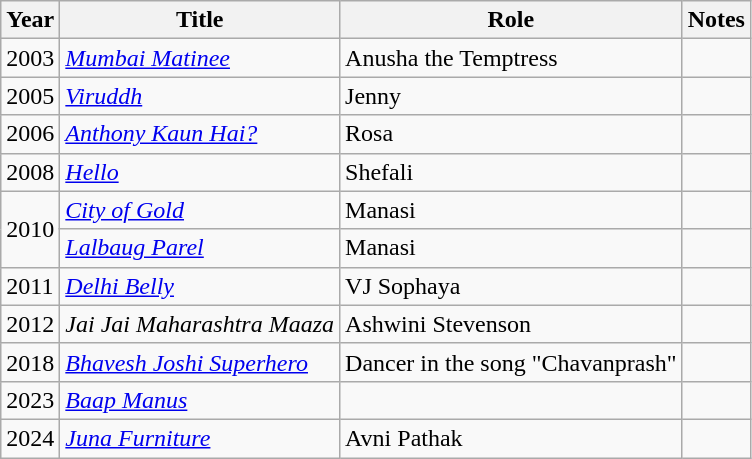<table class="wikitable">
<tr>
<th>Year</th>
<th>Title</th>
<th>Role</th>
<th>Notes</th>
</tr>
<tr>
<td>2003</td>
<td><em><a href='#'>Mumbai Matinee</a></em></td>
<td>Anusha the Temptress</td>
<td></td>
</tr>
<tr>
<td>2005</td>
<td><em><a href='#'>Viruddh</a></em></td>
<td>Jenny</td>
<td></td>
</tr>
<tr>
<td>2006</td>
<td><em><a href='#'>Anthony Kaun Hai?</a></em></td>
<td>Rosa</td>
<td></td>
</tr>
<tr>
<td>2008</td>
<td><em><a href='#'>Hello</a></em></td>
<td>Shefali</td>
<td></td>
</tr>
<tr>
<td rowspan="2">2010</td>
<td><em><a href='#'>City of Gold</a></em></td>
<td>Manasi</td>
<td></td>
</tr>
<tr>
<td><em><a href='#'>Lalbaug Parel</a></em></td>
<td>Manasi</td>
<td></td>
</tr>
<tr>
<td>2011</td>
<td><em><a href='#'>Delhi Belly</a></em></td>
<td>VJ Sophaya</td>
<td></td>
</tr>
<tr>
<td>2012</td>
<td><em>Jai Jai Maharashtra Maaza</em></td>
<td>Ashwini Stevenson</td>
<td></td>
</tr>
<tr>
<td>2018</td>
<td><em><a href='#'>Bhavesh Joshi Superhero</a></em></td>
<td>Dancer in the song "Chavanprash"</td>
<td></td>
</tr>
<tr>
<td>2023</td>
<td><em><a href='#'>Baap Manus</a></em></td>
<td></td>
<td></td>
</tr>
<tr>
<td>2024</td>
<td><em><a href='#'>Juna Furniture</a></em></td>
<td>Avni Pathak</td>
<td></td>
</tr>
</table>
